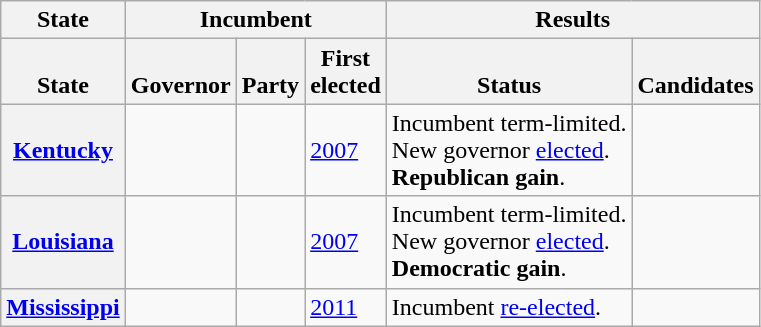<table class="wikitable sortable">
<tr valign=bottom>
<th colspan=1>State</th>
<th colspan=3>Incumbent</th>
<th colspan=2>Results</th>
</tr>
<tr valign=bottom>
<th>State</th>
<th>Governor</th>
<th>Party</th>
<th>First<br>elected</th>
<th>Status</th>
<th>Candidates</th>
</tr>
<tr>
<th><a href='#'>Kentucky</a></th>
<td></td>
<td></td>
<td><a href='#'>2007</a></td>
<td>Incumbent term-limited.<br>New governor <a href='#'>elected</a>.<br><strong>Republican gain</strong>.</td>
<td nowrap></td>
</tr>
<tr>
<th><a href='#'>Louisiana</a></th>
<td></td>
<td></td>
<td><a href='#'>2007</a></td>
<td>Incumbent term-limited.<br>New governor <a href='#'>elected</a>.<br><strong>Democratic gain</strong>.</td>
<td nowrap></td>
</tr>
<tr>
<th><a href='#'>Mississippi</a></th>
<td></td>
<td></td>
<td><a href='#'>2011</a></td>
<td>Incumbent <a href='#'>re-elected</a>.</td>
<td nowrap></td>
</tr>
</table>
